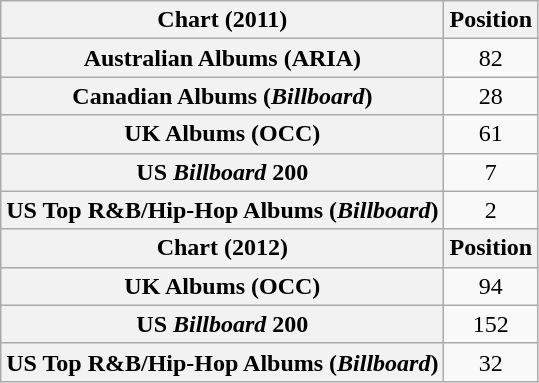<table class="wikitable plainrowheaders" style="text-align:center">
<tr>
<th scope="col">Chart (2011)</th>
<th scope="col">Position</th>
</tr>
<tr>
<th scope="row">Australian Albums (ARIA)</th>
<td>82</td>
</tr>
<tr>
<th scope="row">Canadian Albums (<em>Billboard</em>)</th>
<td>28</td>
</tr>
<tr>
<th scope="row">UK Albums (OCC)</th>
<td>61</td>
</tr>
<tr>
<th scope="row">US <em>Billboard</em> 200</th>
<td>7</td>
</tr>
<tr>
<th scope="row">US Top R&B/Hip-Hop Albums (<em>Billboard</em>)</th>
<td>2</td>
</tr>
<tr>
<th scope="col">Chart (2012)</th>
<th scope="col">Position</th>
</tr>
<tr>
<th scope="row">UK Albums (OCC)</th>
<td>94</td>
</tr>
<tr>
<th scope="row">US <em>Billboard</em> 200</th>
<td>152</td>
</tr>
<tr>
<th scope="row">US Top R&B/Hip-Hop Albums (<em>Billboard</em>)</th>
<td>32</td>
</tr>
</table>
